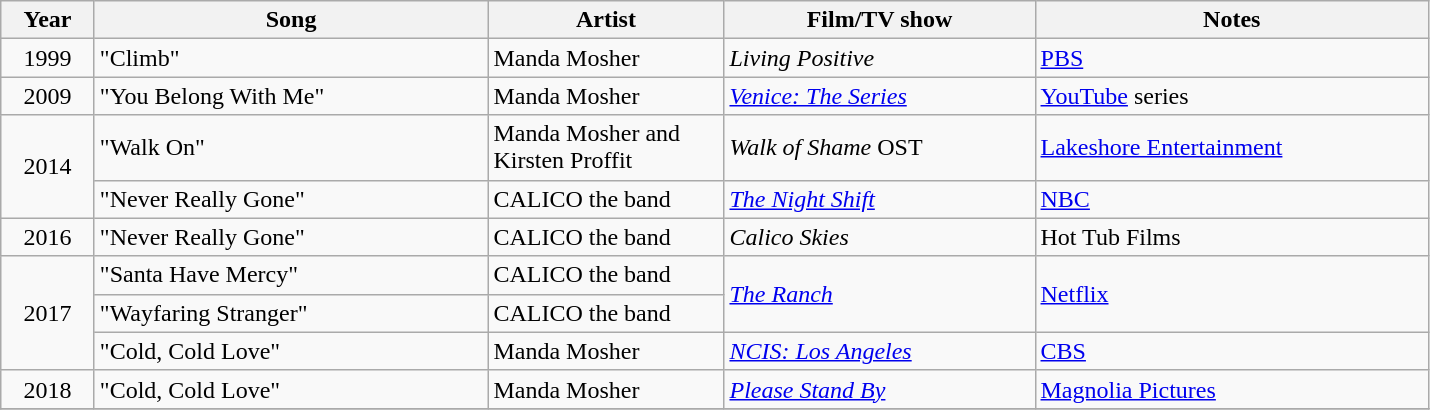<table class="wikitable">
<tr>
<th style="width:55px;">Year</th>
<th style="width:255px;">Song</th>
<th style="width:150px;">Artist</th>
<th style="width:200px;">Film/TV show</th>
<th style="width:255px;">Notes</th>
</tr>
<tr>
<td rowspan=1 style="text-align:center;">1999</td>
<td>"Climb"</td>
<td>Manda Mosher</td>
<td><em>Living Positive</em></td>
<td><a href='#'>PBS</a></td>
</tr>
<tr>
<td rowspan=1 style="text-align:center;">2009</td>
<td>"You Belong With Me"</td>
<td>Manda Mosher</td>
<td><em><a href='#'>Venice: The Series</a></em></td>
<td><a href='#'>YouTube</a> series</td>
</tr>
<tr>
<td rowspan=2 style="text-align:center;">2014</td>
<td>"Walk On"</td>
<td>Manda Mosher and Kirsten Proffit</td>
<td><em>Walk of Shame</em> OST</td>
<td><a href='#'>Lakeshore Entertainment</a></td>
</tr>
<tr>
<td>"Never Really Gone"</td>
<td>CALICO the band</td>
<td><em><a href='#'>The Night Shift</a></em></td>
<td><a href='#'>NBC</a></td>
</tr>
<tr>
<td rowspan=1 style="text-align:center;">2016</td>
<td>"Never Really Gone"</td>
<td>CALICO the band</td>
<td><em>Calico Skies</em></td>
<td>Hot Tub Films</td>
</tr>
<tr>
<td rowspan=3 style="text-align:center;">2017</td>
<td>"Santa Have Mercy"</td>
<td>CALICO the band</td>
<td rowspan=2><em><a href='#'>The Ranch</a></em></td>
<td rowspan=2><a href='#'>Netflix</a></td>
</tr>
<tr>
<td>"Wayfaring Stranger"</td>
<td>CALICO the band</td>
</tr>
<tr>
<td>"Cold, Cold Love"</td>
<td>Manda Mosher</td>
<td><em><a href='#'>NCIS: Los Angeles</a></em></td>
<td><a href='#'>CBS</a></td>
</tr>
<tr>
<td rowspan=1 style="text-align:center;">2018</td>
<td>"Cold, Cold Love"</td>
<td>Manda Mosher</td>
<td><em><a href='#'>Please Stand By</a></em></td>
<td><a href='#'>Magnolia Pictures</a></td>
</tr>
<tr>
</tr>
</table>
